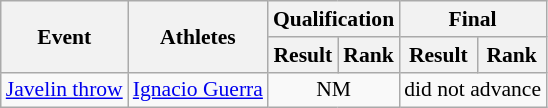<table class="wikitable" border="1" style="font-size:90%">
<tr>
<th rowspan="2">Event</th>
<th rowspan="2">Athletes</th>
<th colspan="2">Qualification</th>
<th colspan="2">Final</th>
</tr>
<tr>
<th>Result</th>
<th>Rank</th>
<th>Result</th>
<th>Rank</th>
</tr>
<tr>
<td><a href='#'>Javelin throw</a></td>
<td><a href='#'>Ignacio Guerra</a></td>
<td align=center colspan=2>NM</td>
<td align=center colspan=2>did not advance</td>
</tr>
</table>
